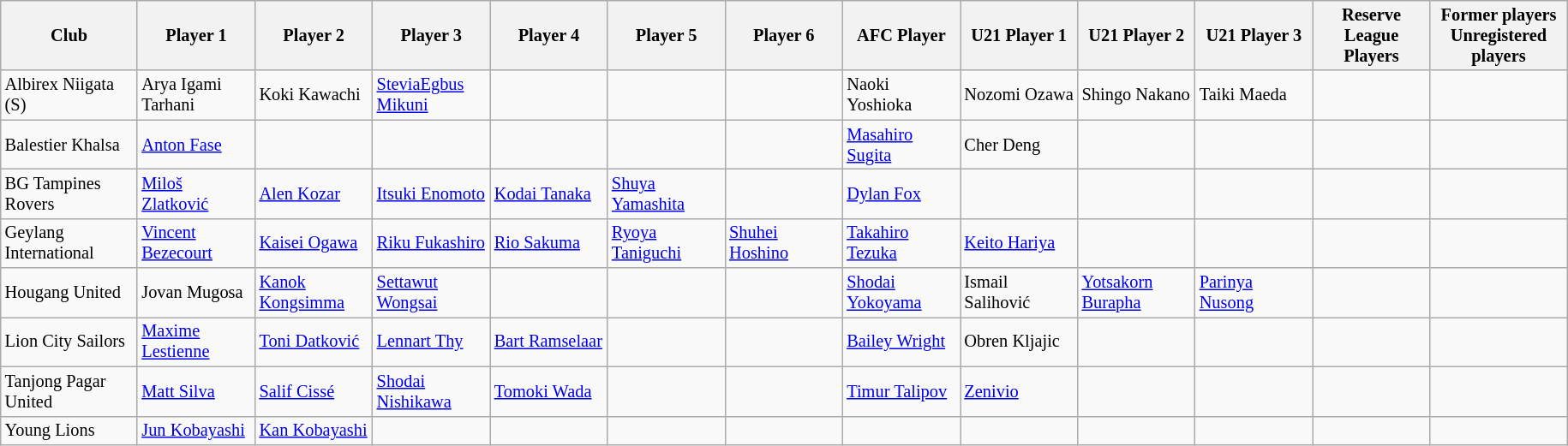<table class="wikitable sortable" style="font-size:85%;">
<tr>
<th style="width:100px;">Club</th>
<th style="width:85px;">Player 1</th>
<th style="width:85px;">Player 2</th>
<th style="width:85px;">Player 3</th>
<th style="width:85px;">Player 4</th>
<th style="width:85px;">Player 5</th>
<th style="width:85px;">Player 6</th>
<th style="width:85px;">AFC Player</th>
<th style="width:85px;">U21 Player 1</th>
<th style="width:85px;">U21 Player 2</th>
<th style="width:85px;">U21 Player 3</th>
<th style="width:85px;">Reserve League Players</th>
<th style="width:100px;">Former players <br>Unregistered players</th>
</tr>
<tr>
<td>Albirex Niigata (S)</td>
<td> Arya Igami Tarhani </td>
<td> Koki Kawachi </td>
<td> <a href='#'>SteviaEgbus Mikuni</a></td>
<td></td>
<td></td>
<td></td>
<td> Naoki Yoshioka </td>
<td> Nozomi Ozawa </td>
<td> Shingo Nakano </td>
<td> Taiki Maeda </td>
<td></td>
<td></td>
</tr>
<tr>
<td>Balestier Khalsa</td>
<td> <a href='#'>Anton Fase</a></td>
<td></td>
<td></td>
<td></td>
<td></td>
<td></td>
<td> <a href='#'>Masahiro Sugita</a></td>
<td> Cher Deng </td>
<td></td>
<td></td>
<td></td>
<td></td>
</tr>
<tr>
<td>BG Tampines Rovers</td>
<td> <a href='#'>Miloš Zlatković</a></td>
<td> <a href='#'>Alen Kozar</a></td>
<td> <a href='#'>Itsuki Enomoto</a></td>
<td> <a href='#'>Kodai Tanaka</a></td>
<td> <a href='#'>Shuya Yamashita</a></td>
<td></td>
<td> <a href='#'>Dylan Fox</a></td>
<td></td>
<td></td>
<td></td>
<td></td>
<td></td>
</tr>
<tr>
<td>Geylang International</td>
<td> <a href='#'>Vincent Bezecourt</a></td>
<td> <a href='#'>Kaisei Ogawa</a></td>
<td> <a href='#'>Riku Fukashiro</a></td>
<td> <a href='#'>Rio Sakuma</a></td>
<td> <a href='#'>Ryoya Taniguchi</a></td>
<td> <a href='#'>Shuhei Hoshino</a></td>
<td> <a href='#'>Takahiro Tezuka</a></td>
<td> <a href='#'>Keito Hariya</a></td>
<td></td>
<td></td>
<td></td>
<td></td>
</tr>
<tr>
<td>Hougang United</td>
<td> Jovan Mugosa </td>
<td> <a href='#'>Kanok Kongsimma</a></td>
<td> <a href='#'>Settawut Wongsai</a> </td>
<td></td>
<td></td>
<td></td>
<td> <a href='#'>Shodai Yokoyama</a></td>
<td> Ismail Salihović </td>
<td> <a href='#'>Yotsakorn Burapha</a> </td>
<td> <a href='#'>Parinya Nusong</a></td>
<td></td>
<td></td>
</tr>
<tr>
<td>Lion City Sailors</td>
<td> <a href='#'>Maxime Lestienne</a></td>
<td> <a href='#'>Toni Datković</a></td>
<td> <a href='#'>Lennart Thy</a></td>
<td> <a href='#'>Bart Ramselaar</a></td>
<td></td>
<td></td>
<td> <a href='#'>Bailey Wright</a></td>
<td> Obren Kljajic <br> </td>
<td></td>
<td></td>
<td></td>
<td></td>
</tr>
<tr>
<td>Tanjong Pagar United</td>
<td> <a href='#'>Matt Silva</a></td>
<td> <a href='#'>Salif Cissé</a></td>
<td> <a href='#'>Shodai Nishikawa</a></td>
<td> <a href='#'>Tomoki Wada</a></td>
<td></td>
<td></td>
<td> <a href='#'>Timur Talipov</a></td>
<td> <a href='#'>Zenivio</a></td>
<td></td>
<td></td>
<td></td>
<td></td>
</tr>
<tr>
<td>Young Lions</td>
<td> <a href='#'>Jun Kobayashi</a></td>
<td> <a href='#'>Kan Kobayashi</a></td>
<td></td>
<td></td>
<td></td>
<td></td>
<td></td>
<td></td>
<td></td>
<td></td>
<td></td>
<td></td>
</tr>
</table>
